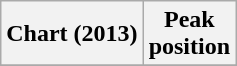<table class="wikitable sortable plainrowheaders" style="text-align:center;">
<tr>
<th align="center">Chart (2013)</th>
<th align="center">Peak<br>position</th>
</tr>
<tr>
</tr>
</table>
